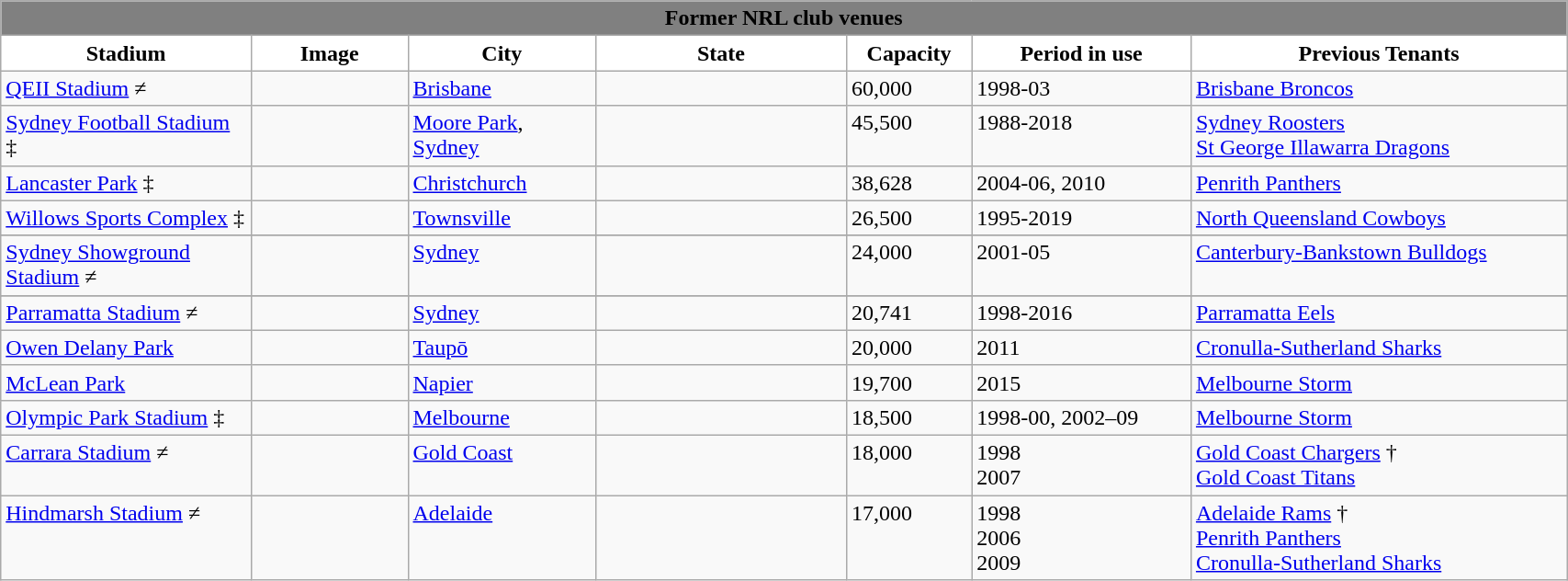<table class="wikitable" style="width: 90%">
<tr>
<td style="background:gray; text-align:center;" colspan="7"><strong><span>Former NRL club venues</span></strong></td>
</tr>
<tr>
<th style="background:white; width:16%">Stadium</th>
<th style="background:white; width:10%">Image</th>
<th style="background:white; width:12%">City</th>
<th style="background:white; width:16%">State</th>
<th style="background:white; width:8%">Capacity</th>
<th style="background:white; width:14%">Period in use</th>
<th style="background:white; width:25%">Previous Tenants</th>
</tr>
<tr valign=top>
<td><a href='#'>QEII Stadium</a> ≠</td>
<td></td>
<td><a href='#'>Brisbane</a></td>
<td></td>
<td>60,000</td>
<td>1998-03</td>
<td> <a href='#'>Brisbane Broncos</a></td>
</tr>
<tr valign=top>
<td><a href='#'>Sydney Football Stadium</a> ‡</td>
<td></td>
<td><a href='#'>Moore Park</a>, <a href='#'>Sydney</a></td>
<td></td>
<td>45,500</td>
<td>1988-2018</td>
<td> <a href='#'>Sydney Roosters</a><br> <a href='#'>St George Illawarra Dragons</a></td>
</tr>
<tr valign=top>
<td><a href='#'>Lancaster Park</a> ‡</td>
<td></td>
<td><a href='#'>Christchurch</a></td>
<td></td>
<td>38,628</td>
<td>2004-06, 2010</td>
<td> <a href='#'>Penrith Panthers</a></td>
</tr>
<tr>
<td><a href='#'>Willows Sports Complex</a> ‡</td>
<td></td>
<td><a href='#'>Townsville</a></td>
<td></td>
<td>26,500</td>
<td>1995-2019</td>
<td> <a href='#'>North Queensland Cowboys</a></td>
</tr>
<tr>
</tr>
<tr valign=top>
<td><a href='#'>Sydney Showground Stadium</a> ≠</td>
<td></td>
<td><a href='#'>Sydney</a></td>
<td></td>
<td>24,000</td>
<td>2001-05</td>
<td> <a href='#'>Canterbury-Bankstown Bulldogs</a></td>
</tr>
<tr>
</tr>
<tr valign=top>
<td><a href='#'>Parramatta Stadium</a> ≠</td>
<td></td>
<td><a href='#'>Sydney</a></td>
<td></td>
<td>20,741</td>
<td>1998-2016</td>
<td> <a href='#'>Parramatta Eels</a></td>
</tr>
<tr>
<td><a href='#'>Owen Delany Park</a></td>
<td></td>
<td><a href='#'>Taupō</a></td>
<td></td>
<td>20,000</td>
<td>2011</td>
<td> <a href='#'>Cronulla-Sutherland Sharks</a></td>
</tr>
<tr>
<td><a href='#'>McLean Park</a></td>
<td></td>
<td><a href='#'>Napier</a></td>
<td></td>
<td>19,700</td>
<td>2015</td>
<td> <a href='#'>Melbourne Storm</a></td>
</tr>
<tr valign=top>
<td><a href='#'>Olympic Park Stadium</a> ‡</td>
<td></td>
<td><a href='#'>Melbourne</a></td>
<td></td>
<td>18,500</td>
<td>1998-00, 2002–09</td>
<td> <a href='#'>Melbourne Storm</a></td>
</tr>
<tr valign=top>
<td><a href='#'>Carrara Stadium</a> ≠</td>
<td></td>
<td><a href='#'>Gold Coast</a></td>
<td></td>
<td>18,000</td>
<td>1998 <br> 2007</td>
<td> <a href='#'>Gold Coast Chargers</a> † <br>   <a href='#'>Gold Coast Titans</a></td>
</tr>
<tr valign=top>
<td><a href='#'>Hindmarsh Stadium</a> ≠</td>
<td></td>
<td><a href='#'>Adelaide</a></td>
<td></td>
<td>17,000</td>
<td>1998 <br> 2006 <br> 2009</td>
<td> <a href='#'>Adelaide Rams</a> † <br>  <a href='#'>Penrith Panthers</a> <br>  <a href='#'>Cronulla-Sutherland Sharks</a></td>
</tr>
</table>
